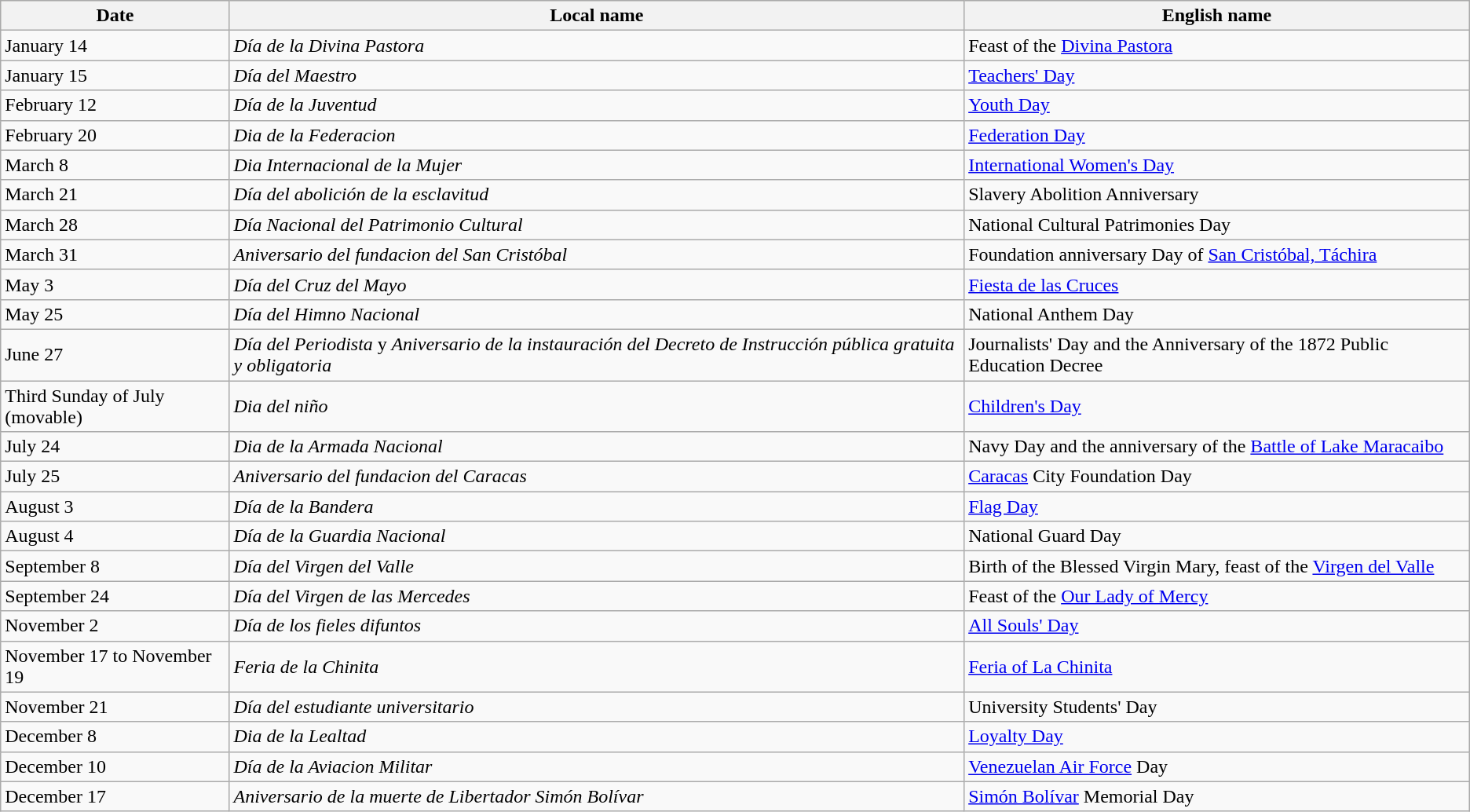<table class="wikitable">
<tr bgcolor="#eeeee">
<th>Date</th>
<th>Local name</th>
<th>English name</th>
</tr>
<tr>
<td>January 14</td>
<td><em>Día de la Divina Pastora</em></td>
<td>Feast of the <a href='#'>Divina Pastora</a></td>
</tr>
<tr>
<td>January 15</td>
<td><em>Día del Maestro</em></td>
<td><a href='#'>Teachers' Day</a></td>
</tr>
<tr>
<td>February 12</td>
<td><em>Día de la Juventud</em></td>
<td><a href='#'>Youth Day</a></td>
</tr>
<tr>
<td>February 20</td>
<td><em>Dia de la Federacion</em></td>
<td><a href='#'>Federation Day</a></td>
</tr>
<tr>
<td>March 8</td>
<td><em>Dia Internacional de la Mujer</em></td>
<td><a href='#'>International Women's Day</a></td>
</tr>
<tr>
<td>March 21</td>
<td><em>Día del abolición de la esclavitud</em></td>
<td>Slavery Abolition Anniversary</td>
</tr>
<tr>
<td>March 28</td>
<td><em>Día Nacional del Patrimonio Cultural</em></td>
<td>National Cultural Patrimonies Day</td>
</tr>
<tr>
<td>March 31</td>
<td><em>Aniversario del fundacion del San Cristóbal</em></td>
<td>Foundation anniversary Day of <a href='#'>San Cristóbal, Táchira</a></td>
</tr>
<tr>
<td>May 3</td>
<td><em>Día del Cruz del Mayo</em></td>
<td><a href='#'>Fiesta de las Cruces</a></td>
</tr>
<tr>
<td>May 25</td>
<td><em>Día del Himno Nacional</em></td>
<td>National Anthem Day</td>
</tr>
<tr>
<td>June 27</td>
<td><em>Día del Periodista</em> y<em> Aniversario de la instauración del Decreto de Instrucción pública gratuita y obligatoria</em></td>
<td>Journalists' Day and the Anniversary of the 1872 Public Education Decree</td>
</tr>
<tr>
<td>Third Sunday of July (movable)</td>
<td><em>Dia del niño</em></td>
<td><a href='#'>Children's Day</a></td>
</tr>
<tr>
<td>July 24</td>
<td><em>Dia de la Armada Nacional</em></td>
<td>Navy Day and the anniversary of the <a href='#'>Battle of Lake Maracaibo</a></td>
</tr>
<tr>
<td>July 25</td>
<td><em>Aniversario del fundacion del Caracas</em></td>
<td><a href='#'>Caracas</a> City Foundation Day</td>
</tr>
<tr>
<td>August 3</td>
<td><em>Día de la Bandera</em></td>
<td><a href='#'>Flag Day</a></td>
</tr>
<tr>
<td>August 4</td>
<td><em>Día de la Guardia Nacional</em></td>
<td>National Guard Day</td>
</tr>
<tr>
<td>September 8</td>
<td><em>Día del Virgen del Valle</em></td>
<td>Birth of the Blessed Virgin Mary, feast of the <a href='#'>Virgen del Valle</a></td>
</tr>
<tr>
<td>September 24</td>
<td><em>Día del Virgen de las Mercedes</em></td>
<td>Feast of the <a href='#'>Our Lady of Mercy</a></td>
</tr>
<tr>
<td>November 2</td>
<td><em>Día de los fieles difuntos</em></td>
<td><a href='#'>All Souls' Day</a></td>
</tr>
<tr>
<td>November 17 to November 19</td>
<td><em>Feria de la Chinita</em></td>
<td><a href='#'>Feria of La Chinita</a></td>
</tr>
<tr>
<td>November 21</td>
<td><em>Día del estudiante universitario</em></td>
<td>University Students' Day</td>
</tr>
<tr>
<td>December 8</td>
<td><em>Dia de la Lealtad</em></td>
<td><a href='#'>Loyalty Day</a></td>
</tr>
<tr>
<td>December 10</td>
<td><em>Día de la Aviacion Militar</em></td>
<td><a href='#'>Venezuelan Air Force</a> Day</td>
</tr>
<tr>
<td>December 17</td>
<td><em>Aniversario de la muerte de Libertador Simón Bolívar</em></td>
<td><a href='#'>Simón Bolívar</a> Memorial Day</td>
</tr>
</table>
